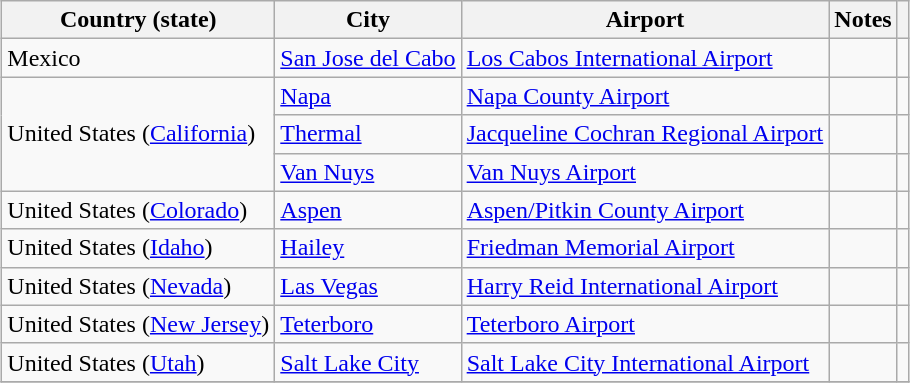<table class="sortable wikitable" style="margin:1em auto;">
<tr>
<th>Country (state)</th>
<th>City</th>
<th>Airport</th>
<th>Notes</th>
<th class=unsortable></th>
</tr>
<tr>
<td>Mexico</td>
<td><a href='#'>San Jose del Cabo</a></td>
<td><a href='#'>Los Cabos International Airport</a></td>
<td></td>
<td></td>
</tr>
<tr>
<td rowspan="3">United States (<a href='#'>California</a>)</td>
<td><a href='#'>Napa</a></td>
<td><a href='#'>Napa County Airport</a></td>
<td></td>
<td></td>
</tr>
<tr>
<td><a href='#'>Thermal</a></td>
<td><a href='#'>Jacqueline Cochran Regional Airport</a></td>
<td></td>
<td></td>
</tr>
<tr>
<td><a href='#'>Van Nuys</a></td>
<td><a href='#'>Van Nuys Airport</a></td>
<td></td>
<td></td>
</tr>
<tr>
<td>United States (<a href='#'>Colorado</a>)</td>
<td><a href='#'>Aspen</a></td>
<td><a href='#'>Aspen/Pitkin County Airport</a></td>
<td></td>
<td></td>
</tr>
<tr>
<td>United States (<a href='#'>Idaho</a>)</td>
<td><a href='#'>Hailey</a></td>
<td><a href='#'>Friedman Memorial Airport</a></td>
<td></td>
<td></td>
</tr>
<tr>
<td>United States (<a href='#'>Nevada</a>)</td>
<td><a href='#'>Las Vegas</a></td>
<td><a href='#'>Harry Reid International Airport</a></td>
<td></td>
<td></td>
</tr>
<tr>
<td>United States (<a href='#'>New Jersey</a>)</td>
<td><a href='#'>Teterboro</a></td>
<td><a href='#'>Teterboro Airport</a></td>
<td></td>
<td></td>
</tr>
<tr>
<td>United States (<a href='#'>Utah</a>)</td>
<td><a href='#'>Salt Lake City</a></td>
<td><a href='#'>Salt Lake City International Airport</a></td>
<td></td>
<td></td>
</tr>
<tr>
</tr>
</table>
